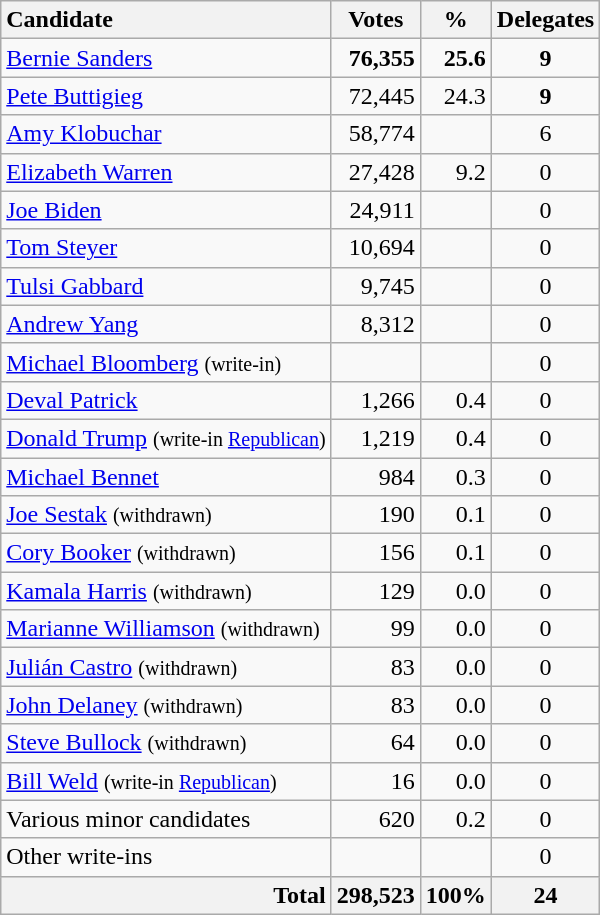<table class="wikitable sortable" style="text-align:right;">
<tr>
<th style="text-align:left;">Candidate</th>
<th>Votes</th>
<th>%</th>
<th>Delegates</th>
</tr>
<tr>
<td style="text-align:left;" data-sort-value="Sanders, Bernie"><a href='#'>Bernie Sanders</a></td>
<td><strong>76,355</strong></td>
<td><strong>25.6</strong></td>
<td style="text-align:center;"><strong>9</strong></td>
</tr>
<tr>
<td style="text-align:left;" data-sort-value="Buttigieg, Pete"><a href='#'>Pete Buttigieg</a></td>
<td>72,445</td>
<td>24.3</td>
<td style="text-align:center;"><strong>9</strong></td>
</tr>
<tr>
<td style="text-align:left;" data-sort-value="Klobuchar, Amy"><a href='#'>Amy Klobuchar</a></td>
<td>58,774</td>
<td></td>
<td style="text-align:center;">6</td>
</tr>
<tr>
<td style="text-align:left;" data-sort-value="Warren, Elizabeth"><a href='#'>Elizabeth Warren</a></td>
<td>27,428</td>
<td>9.2</td>
<td style="text-align:center;">0</td>
</tr>
<tr>
<td style="text-align:left;" data-sort-value="Biden, Joe"><a href='#'>Joe Biden</a></td>
<td>24,911</td>
<td></td>
<td style="text-align:center;">0</td>
</tr>
<tr>
<td style="text-align:left;" data-sort-value="Steyer, Tom"><a href='#'>Tom Steyer</a></td>
<td>10,694</td>
<td></td>
<td style="text-align:center;">0</td>
</tr>
<tr>
<td style="text-align:left;" data-sort-value="Gabbard, Tulsi"><a href='#'>Tulsi Gabbard</a></td>
<td>9,745</td>
<td></td>
<td style="text-align:center;">0</td>
</tr>
<tr>
<td style="text-align:left;" data-sort-value="Yang, Andrew"><a href='#'>Andrew Yang</a></td>
<td>8,312</td>
<td></td>
<td style="text-align:center;">0</td>
</tr>
<tr>
<td style="text-align:left;" data-sort-value="Bloomberg"><a href='#'>Michael Bloomberg</a> <small>(write-in)</small></td>
<td></td>
<td></td>
<td style="text-align:center;">0</td>
</tr>
<tr>
<td style="text-align:left;" data-sort-value="Patrick, Deval"><a href='#'>Deval Patrick</a></td>
<td>1,266</td>
<td>0.4</td>
<td style="text-align:center;">0</td>
</tr>
<tr>
<td style="text-align:left;" data-sort-value="Trump, Donald"><a href='#'>Donald Trump</a> <small>(write-in <a href='#'>Republican</a>)</small></td>
<td>1,219</td>
<td>0.4</td>
<td style="text-align:center;">0</td>
</tr>
<tr>
<td style="text-align:left;" data-sort-value="Bennet, Michael"><a href='#'>Michael Bennet</a></td>
<td>984</td>
<td>0.3</td>
<td style="text-align:center;">0</td>
</tr>
<tr>
<td style="text-align:left;" data-sort-value="Sestak, Joe"><a href='#'>Joe Sestak</a> <small>(withdrawn)</small></td>
<td>190</td>
<td>0.1</td>
<td style="text-align:center;">0</td>
</tr>
<tr>
<td style="text-align:left;" data-sort-value="Booker, Cory"><a href='#'>Cory Booker</a> <small>(withdrawn)</small></td>
<td>156</td>
<td>0.1</td>
<td style="text-align:center;">0</td>
</tr>
<tr>
<td style="text-align:left;" data-sort-value="Harris, Kamala"><a href='#'>Kamala Harris</a> <small>(withdrawn)</small></td>
<td>129</td>
<td>0.0</td>
<td style="text-align:center;">0</td>
</tr>
<tr>
<td style="text-align:left;" data-sort-value="Williamson, Marianne"><a href='#'>Marianne Williamson</a> <small>(withdrawn)</small></td>
<td>99</td>
<td>0.0</td>
<td style="text-align:center;">0</td>
</tr>
<tr>
<td style="text-align:left;" data-sort-value="Castro, Julián"><a href='#'>Julián Castro</a> <small>(withdrawn)</small></td>
<td>83</td>
<td>0.0</td>
<td style="text-align:center;">0</td>
</tr>
<tr>
<td style="text-align:left;" data-sort-value="Delaney, John"><a href='#'>John Delaney</a> <small>(withdrawn)</small></td>
<td>83</td>
<td>0.0</td>
<td style="text-align:center;">0</td>
</tr>
<tr>
<td style="text-align:left;" data-sort-value="Bullock, Steve"><a href='#'>Steve Bullock</a> <small>(withdrawn)</small></td>
<td>64</td>
<td>0.0</td>
<td style="text-align:center;">0</td>
</tr>
<tr>
<td style="text-align:left;" data-sort-value="Weld, Bill"><a href='#'>Bill Weld</a> <small>(write-in <a href='#'>Republican</a>)</small></td>
<td>16</td>
<td>0.0</td>
<td style="text-align:center;">0</td>
</tr>
<tr>
<td style="text-align:left;">Various minor candidates</td>
<td>620</td>
<td>0.2</td>
<td style="text-align:center;">0</td>
</tr>
<tr>
<td style="text-align:left;" data-sort-value="Write in">Other write-ins</td>
<td></td>
<td></td>
<td style="text-align:center;">0</td>
</tr>
<tr>
<th style="text-align:right;">Total</th>
<th>298,523</th>
<th>100%</th>
<th>24</th>
</tr>
</table>
